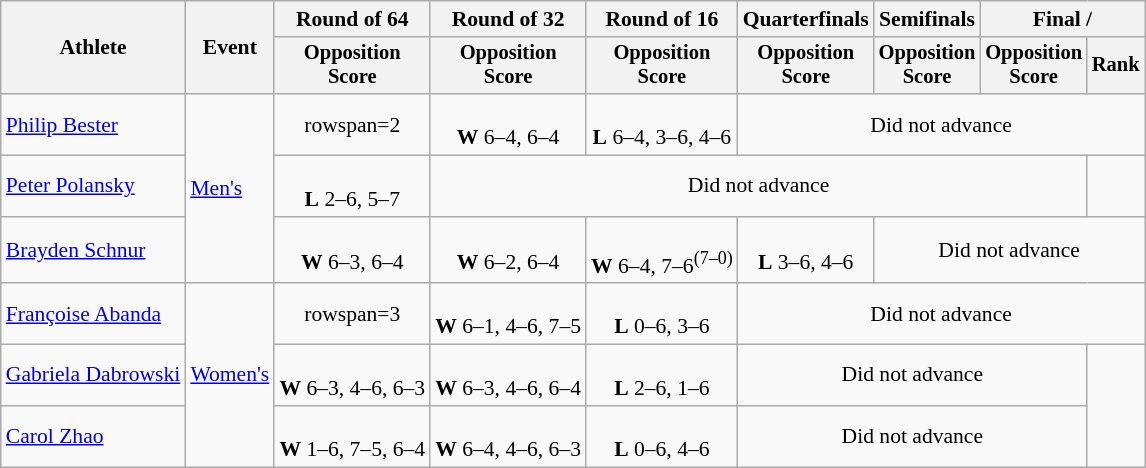<table class=wikitable style="font-size:90%">
<tr>
<th rowspan=2>Athlete</th>
<th rowspan=2>Event</th>
<th>Round of 64</th>
<th>Round of 32</th>
<th>Round of 16</th>
<th>Quarterfinals</th>
<th>Semifinals</th>
<th colspan=2>Final / </th>
</tr>
<tr style="font-size:95%">
<th>Opposition<br>Score</th>
<th>Opposition<br>Score</th>
<th>Opposition<br>Score</th>
<th>Opposition<br>Score</th>
<th>Opposition<br>Score</th>
<th>Opposition<br>Score</th>
<th>Rank</th>
</tr>
<tr align=center>
<td align=left><a href='#'>Philip Bester</a></td>
<td rowspan=3 align=left><a href='#'>Men's</a></td>
<td>rowspan=2 </td>
<td><br><strong>W</strong> 6–4, 6–4</td>
<td><br><strong>L</strong> 6–4, 3–6, 4–6</td>
<td colspan=4>Did not advance</td>
</tr>
<tr align=center>
<td align=left><a href='#'>Peter Polansky</a></td>
<td><br><strong>L</strong> 2–6, 5–7</td>
<td colspan=5>Did not advance</td>
</tr>
<tr align=center>
<td align=left><a href='#'>Brayden Schnur</a></td>
<td><br><strong>W</strong> 6–3, 6–4</td>
<td><br><strong>W</strong> 6–2, 6–4</td>
<td><br><strong>W</strong> 6–4, 7–6<sup>(7–0)</sup></td>
<td><br><strong>L</strong> 3–6, 4–6</td>
<td colspan=4>Did not advance</td>
</tr>
<tr align=center>
<td align=left><a href='#'>Françoise Abanda</a></td>
<td rowspan=3 align=left><a href='#'>Women's</a></td>
<td>rowspan=3 </td>
<td><br><strong>W</strong> 6–1, 4–6, 7–5</td>
<td><br><strong>L</strong> 0–6, 3–6</td>
<td colspan=4>Did not advance</td>
</tr>
<tr align=center>
<td align=left><a href='#'>Gabriela Dabrowski</a></td>
<td><br><strong>W</strong> 6–3, 4–6, 6–3</td>
<td><br><strong>W</strong> 6–3, 4–6, 6–4</td>
<td><br><strong>L</strong> 2–6, 1–6</td>
<td colspan=3>Did not advance</td>
</tr>
<tr align=center>
<td align=left><a href='#'>Carol Zhao</a></td>
<td><br><strong>W</strong> 1–6, 7–5, 6–4</td>
<td><br><strong>W</strong> 6–4, 4–6, 6–3</td>
<td><br><strong>L</strong> 0–6, 4–6</td>
<td colspan=3>Did not advance</td>
</tr>
</table>
